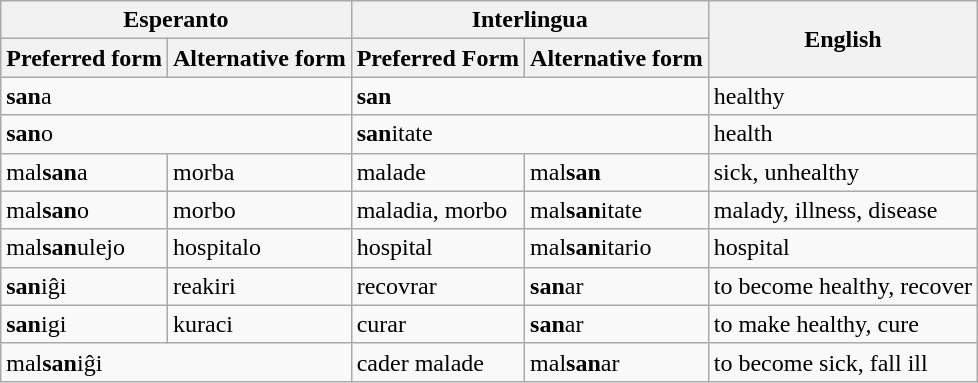<table class="wikitable">
<tr>
<th colspan="2">Esperanto</th>
<th colspan="2">Interlingua</th>
<th rowspan="2">English</th>
</tr>
<tr>
<th>Preferred form</th>
<th>Alternative form</th>
<th>Preferred Form</th>
<th>Alternative form</th>
</tr>
<tr>
<td colspan="2"><strong>san</strong>a</td>
<td colspan="2"><strong>san</strong></td>
<td>healthy</td>
</tr>
<tr>
<td colspan="2"><strong>san</strong>o</td>
<td colspan="2"><strong>san</strong>itate</td>
<td>health</td>
</tr>
<tr>
<td>mal<strong>san</strong>a</td>
<td>morba</td>
<td>malade</td>
<td>mal<strong>san</strong></td>
<td>sick, unhealthy</td>
</tr>
<tr>
<td>mal<strong>san</strong>o</td>
<td>morbo</td>
<td>maladia, morbo</td>
<td>mal<strong>san</strong>itate</td>
<td>malady, illness, disease</td>
</tr>
<tr>
<td>mal<strong>san</strong>ulejo</td>
<td>hospitalo</td>
<td>hospital</td>
<td>mal<strong>san</strong>itario</td>
<td>hospital</td>
</tr>
<tr>
<td><strong>san</strong>iĝi</td>
<td>reakiri</td>
<td>recovrar</td>
<td><strong>san</strong>ar</td>
<td>to become healthy, recover</td>
</tr>
<tr>
<td><strong>san</strong>igi</td>
<td>kuraci</td>
<td>curar</td>
<td><strong>san</strong>ar</td>
<td>to make healthy, cure</td>
</tr>
<tr>
<td colspan="2">mal<strong>san</strong>iĝi</td>
<td>cader malade</td>
<td>mal<strong>san</strong>ar</td>
<td>to become sick, fall ill</td>
</tr>
</table>
